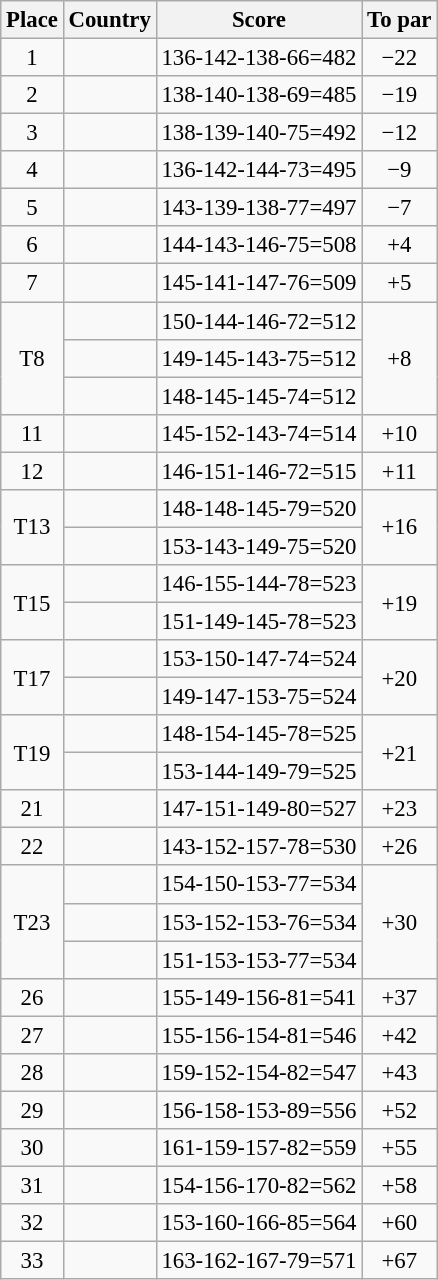<table class="wikitable" style="font-size:95%;">
<tr>
<th>Place</th>
<th>Country</th>
<th>Score</th>
<th>To par</th>
</tr>
<tr>
<td align=center>1</td>
<td></td>
<td>136-142-138-66=482</td>
<td align=center>−22</td>
</tr>
<tr>
<td align=center>2</td>
<td></td>
<td>138-140-138-69=485</td>
<td align=center>−19</td>
</tr>
<tr>
<td align=center>3</td>
<td></td>
<td>138-139-140-75=492</td>
<td align=center>−12</td>
</tr>
<tr>
<td align=center>4</td>
<td></td>
<td>136-142-144-73=495</td>
<td align=center>−9</td>
</tr>
<tr>
<td align=center>5</td>
<td></td>
<td>143-139-138-77=497</td>
<td align=center>−7</td>
</tr>
<tr>
<td align=center>6</td>
<td></td>
<td>144-143-146-75=508</td>
<td align=center>+4</td>
</tr>
<tr>
<td align=center>7</td>
<td></td>
<td>145-141-147-76=509</td>
<td align=center>+5</td>
</tr>
<tr>
<td align=center rowspan=3>T8</td>
<td></td>
<td>150-144-146-72=512</td>
<td align=center rowspan=3>+8</td>
</tr>
<tr>
<td></td>
<td>149-145-143-75=512</td>
</tr>
<tr>
<td></td>
<td>148-145-145-74=512</td>
</tr>
<tr>
<td align=center>11</td>
<td></td>
<td>145-152-143-74=514</td>
<td align=center>+10</td>
</tr>
<tr>
<td align=center>12</td>
<td></td>
<td>146-151-146-72=515</td>
<td align=center>+11</td>
</tr>
<tr>
<td align=center rowspan=2>T13</td>
<td></td>
<td>148-148-145-79=520</td>
<td align=center rowspan=2>+16</td>
</tr>
<tr>
<td></td>
<td>153-143-149-75=520</td>
</tr>
<tr>
<td align=center rowspan=2>T15</td>
<td></td>
<td>146-155-144-78=523</td>
<td align=center rowspan=2>+19</td>
</tr>
<tr>
<td></td>
<td>151-149-145-78=523</td>
</tr>
<tr>
<td align=center rowspan=2>T17</td>
<td></td>
<td>153-150-147-74=524</td>
<td align=center rowspan=2>+20</td>
</tr>
<tr>
<td></td>
<td>149-147-153-75=524</td>
</tr>
<tr>
<td align=center rowspan=2>T19</td>
<td></td>
<td>148-154-145-78=525</td>
<td align=center rowspan=2>+21</td>
</tr>
<tr>
<td></td>
<td>153-144-149-79=525</td>
</tr>
<tr>
<td align=center>21</td>
<td></td>
<td>147-151-149-80=527</td>
<td align=center>+23</td>
</tr>
<tr>
<td align=center>22</td>
<td></td>
<td>143-152-157-78=530</td>
<td align=center>+26</td>
</tr>
<tr>
<td align=center rowspan=3>T23</td>
<td></td>
<td>154-150-153-77=534</td>
<td align=center rowspan=3>+30</td>
</tr>
<tr>
<td></td>
<td>153-152-153-76=534</td>
</tr>
<tr>
<td></td>
<td>151-153-153-77=534</td>
</tr>
<tr>
<td align=center>26</td>
<td></td>
<td>155-149-156-81=541</td>
<td align=center>+37</td>
</tr>
<tr>
<td align=center>27</td>
<td></td>
<td>155-156-154-81=546</td>
<td align=center>+42</td>
</tr>
<tr>
<td align=center>28</td>
<td></td>
<td>159-152-154-82=547</td>
<td align=center>+43</td>
</tr>
<tr>
<td align=center>29</td>
<td></td>
<td>156-158-153-89=556</td>
<td align=center>+52</td>
</tr>
<tr>
<td align=center>30</td>
<td></td>
<td>161-159-157-82=559</td>
<td align=center>+55</td>
</tr>
<tr>
<td align=center>31</td>
<td></td>
<td>154-156-170-82=562</td>
<td align=center>+58</td>
</tr>
<tr>
<td align=center>32</td>
<td></td>
<td>153-160-166-85=564</td>
<td align=center>+60</td>
</tr>
<tr>
<td align=center>33</td>
<td></td>
<td>163-162-167-79=571</td>
<td align=center>+67</td>
</tr>
</table>
